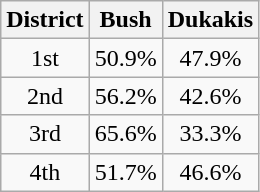<table class="wikitable sortable" - style="text-align:center;">
<tr>
<th>District</th>
<th>Bush</th>
<th>Dukakis</th>
</tr>
<tr>
<td>1st</td>
<td>50.9%</td>
<td>47.9%</td>
</tr>
<tr>
<td>2nd</td>
<td>56.2%</td>
<td>42.6%</td>
</tr>
<tr>
<td>3rd</td>
<td>65.6%</td>
<td>33.3%</td>
</tr>
<tr>
<td>4th</td>
<td>51.7%</td>
<td>46.6%</td>
</tr>
</table>
